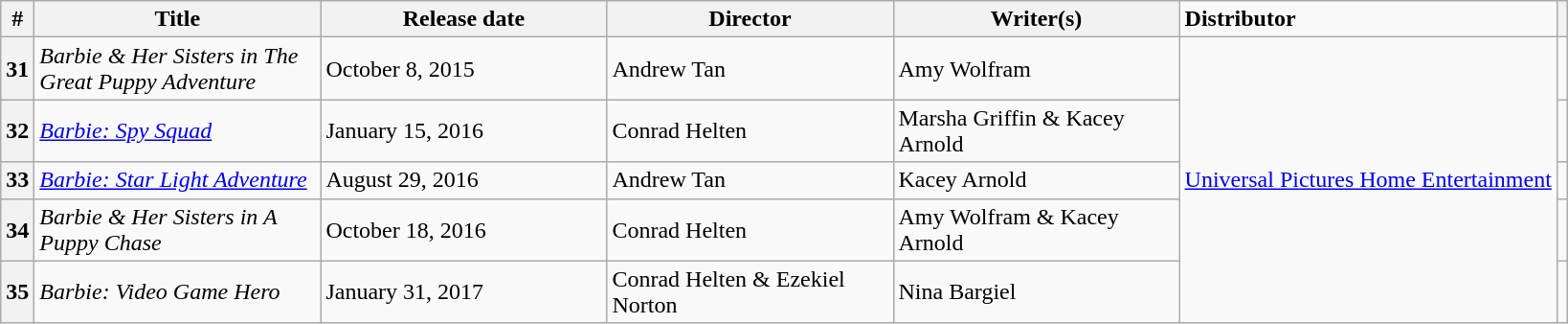<table class="wikitable sortable">
<tr>
<th style="width: 1em;">#</th>
<th style="width: 12em;">Title</th>
<th style="width: 12em;">Release date</th>
<th style="width: 12em;">Director</th>
<th style="width: 12em;">Writer(s)</th>
<td><strong>Distributor</strong></td>
<th></th>
</tr>
<tr>
<th><strong>31</strong></th>
<td><em>Barbie & Her Sisters in The Great Puppy Adventure</em></td>
<td>October 8, 2015</td>
<td>Andrew Tan</td>
<td>Amy Wolfram</td>
<td rowspan="5"><a href='#'>Universal Pictures Home Entertainment</a></td>
<td></td>
</tr>
<tr>
<th><strong>32</strong></th>
<td><em><a href='#'>Barbie: Spy Squad</a></em></td>
<td>January 15, 2016</td>
<td>Conrad Helten</td>
<td>Marsha Griffin & Kacey Arnold</td>
<td></td>
</tr>
<tr>
<th><strong>33</strong></th>
<td><em><a href='#'>Barbie: Star Light Adventure</a></em></td>
<td>August 29, 2016</td>
<td>Andrew Tan</td>
<td>Kacey Arnold</td>
<td></td>
</tr>
<tr>
<th><strong>34</strong></th>
<td><em>Barbie & Her Sisters in A Puppy Chase</em></td>
<td>October 18, 2016</td>
<td>Conrad Helten</td>
<td>Amy Wolfram & Kacey Arnold</td>
<td></td>
</tr>
<tr>
<th><strong>35</strong></th>
<td><em>Barbie: Video Game Hero</em></td>
<td>January 31, 2017</td>
<td>Conrad Helten & Ezekiel Norton</td>
<td>Nina Bargiel</td>
<td></td>
</tr>
</table>
